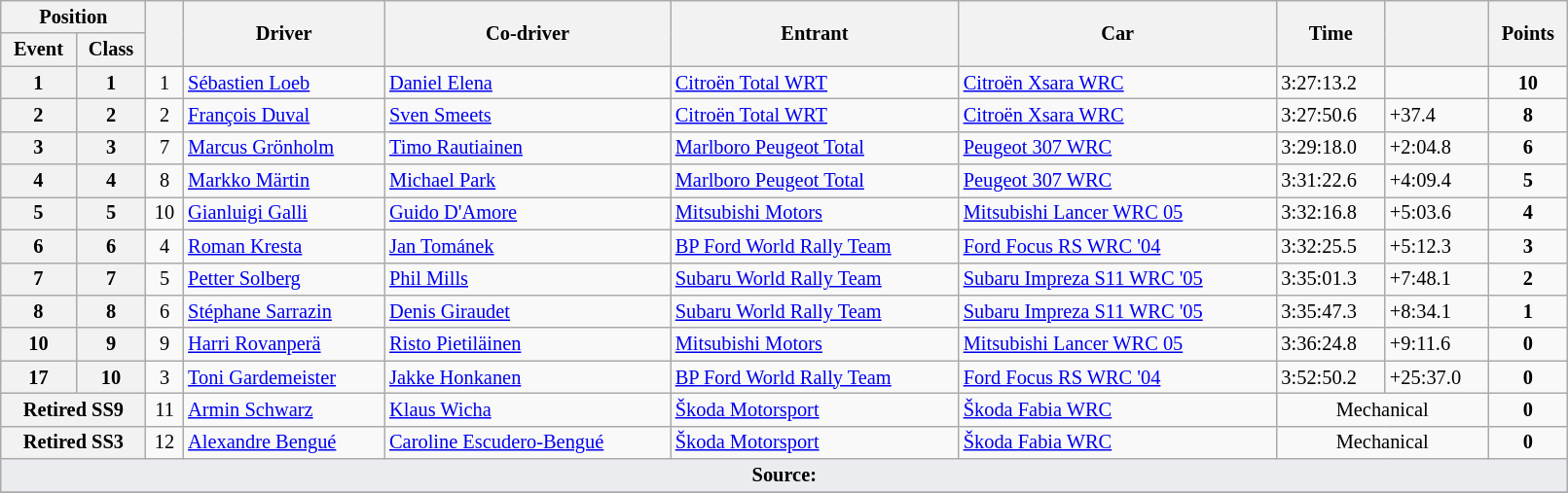<table class="wikitable" width=85% style="font-size: 85%;">
<tr>
<th colspan="2">Position</th>
<th rowspan="2"></th>
<th rowspan="2">Driver</th>
<th rowspan="2">Co-driver</th>
<th rowspan="2">Entrant</th>
<th rowspan="2">Car</th>
<th rowspan="2">Time</th>
<th rowspan="2"></th>
<th rowspan="2">Points</th>
</tr>
<tr>
<th>Event</th>
<th>Class</th>
</tr>
<tr>
<th>1</th>
<th>1</th>
<td align="center">1</td>
<td> <a href='#'>Sébastien Loeb</a></td>
<td> <a href='#'>Daniel Elena</a></td>
<td> <a href='#'>Citroën Total WRT</a></td>
<td><a href='#'>Citroën Xsara WRC</a></td>
<td>3:27:13.2</td>
<td></td>
<td align="center"><strong>10</strong></td>
</tr>
<tr>
<th>2</th>
<th>2</th>
<td align="center">2</td>
<td> <a href='#'>François Duval</a></td>
<td> <a href='#'>Sven Smeets</a></td>
<td> <a href='#'>Citroën Total WRT</a></td>
<td><a href='#'>Citroën Xsara WRC</a></td>
<td>3:27:50.6</td>
<td>+37.4</td>
<td align="center"><strong>8</strong></td>
</tr>
<tr>
<th>3</th>
<th>3</th>
<td align="center">7</td>
<td> <a href='#'>Marcus Grönholm</a></td>
<td> <a href='#'>Timo Rautiainen</a></td>
<td> <a href='#'>Marlboro Peugeot Total</a></td>
<td><a href='#'>Peugeot 307 WRC</a></td>
<td>3:29:18.0</td>
<td>+2:04.8</td>
<td align="center"><strong>6</strong></td>
</tr>
<tr>
<th>4</th>
<th>4</th>
<td align="center">8</td>
<td> <a href='#'>Markko Märtin</a></td>
<td> <a href='#'>Michael Park</a></td>
<td> <a href='#'>Marlboro Peugeot Total</a></td>
<td><a href='#'>Peugeot 307 WRC</a></td>
<td>3:31:22.6</td>
<td>+4:09.4</td>
<td align="center"><strong>5</strong></td>
</tr>
<tr>
<th>5</th>
<th>5</th>
<td align="center">10</td>
<td> <a href='#'>Gianluigi Galli</a></td>
<td> <a href='#'>Guido D'Amore</a></td>
<td> <a href='#'>Mitsubishi Motors</a></td>
<td><a href='#'>Mitsubishi Lancer WRC 05</a></td>
<td>3:32:16.8</td>
<td>+5:03.6</td>
<td align="center"><strong>4</strong></td>
</tr>
<tr>
<th>6</th>
<th>6</th>
<td align="center">4</td>
<td> <a href='#'>Roman Kresta</a></td>
<td> <a href='#'>Jan Tománek</a></td>
<td> <a href='#'>BP Ford World Rally Team</a></td>
<td><a href='#'>Ford Focus RS WRC '04</a></td>
<td>3:32:25.5</td>
<td>+5:12.3</td>
<td align="center"><strong>3</strong></td>
</tr>
<tr>
<th>7</th>
<th>7</th>
<td align="center">5</td>
<td> <a href='#'>Petter Solberg</a></td>
<td> <a href='#'>Phil Mills</a></td>
<td> <a href='#'>Subaru World Rally Team</a></td>
<td><a href='#'>Subaru Impreza S11 WRC '05</a></td>
<td>3:35:01.3</td>
<td>+7:48.1</td>
<td align="center"><strong>2</strong></td>
</tr>
<tr>
<th>8</th>
<th>8</th>
<td align="center">6</td>
<td> <a href='#'>Stéphane Sarrazin</a></td>
<td> <a href='#'>Denis Giraudet</a></td>
<td> <a href='#'>Subaru World Rally Team</a></td>
<td><a href='#'>Subaru Impreza S11 WRC '05</a></td>
<td>3:35:47.3</td>
<td>+8:34.1</td>
<td align="center"><strong>1</strong></td>
</tr>
<tr>
<th>10</th>
<th>9</th>
<td align="center">9</td>
<td> <a href='#'>Harri Rovanperä</a></td>
<td> <a href='#'>Risto Pietiläinen</a></td>
<td> <a href='#'>Mitsubishi Motors</a></td>
<td><a href='#'>Mitsubishi Lancer WRC 05</a></td>
<td>3:36:24.8</td>
<td>+9:11.6</td>
<td align="center"><strong>0</strong></td>
</tr>
<tr>
<th>17</th>
<th>10</th>
<td align="center">3</td>
<td> <a href='#'>Toni Gardemeister</a></td>
<td> <a href='#'>Jakke Honkanen</a></td>
<td> <a href='#'>BP Ford World Rally Team</a></td>
<td><a href='#'>Ford Focus RS WRC '04</a></td>
<td>3:52:50.2</td>
<td>+25:37.0</td>
<td align="center"><strong>0</strong></td>
</tr>
<tr>
<th colspan="2">Retired SS9</th>
<td align="center">11</td>
<td> <a href='#'>Armin Schwarz</a></td>
<td> <a href='#'>Klaus Wicha</a></td>
<td> <a href='#'>Škoda Motorsport</a></td>
<td><a href='#'>Škoda Fabia WRC</a></td>
<td align="center" colspan="2">Mechanical</td>
<td align="center"><strong>0</strong></td>
</tr>
<tr>
<th colspan="2">Retired SS3</th>
<td align="center">12</td>
<td> <a href='#'>Alexandre Bengué</a></td>
<td> <a href='#'>Caroline Escudero-Bengué</a></td>
<td> <a href='#'>Škoda Motorsport</a></td>
<td><a href='#'>Škoda Fabia WRC</a></td>
<td align="center" colspan="2">Mechanical</td>
<td align="center"><strong>0</strong></td>
</tr>
<tr>
<td style="background-color:#EAECF0; text-align:center" colspan="10"><strong>Source:</strong></td>
</tr>
<tr>
</tr>
</table>
